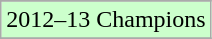<table class="wikitable">
<tr>
</tr>
<tr width=10px bgcolor="#ccffcc">
<td>2012–13 Champions</td>
</tr>
<tr>
</tr>
</table>
